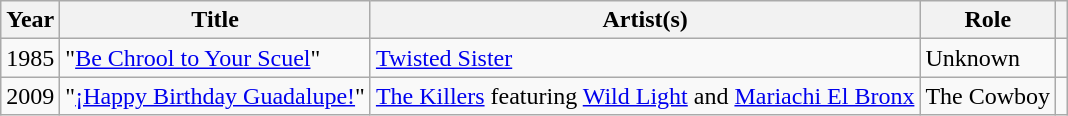<table class="wikitable sortable">
<tr>
<th>Year</th>
<th>Title</th>
<th>Artist(s)</th>
<th>Role</th>
<th scope="col"></th>
</tr>
<tr>
<td>1985</td>
<td>"<a href='#'>Be Chrool to Your Scuel</a>"</td>
<td><a href='#'>Twisted Sister</a></td>
<td>Unknown</td>
<td></td>
</tr>
<tr>
<td>2009</td>
<td>"<a href='#'>¡Happy Birthday Guadalupe!</a>"</td>
<td><a href='#'>The Killers</a> featuring <a href='#'>Wild Light</a> and <a href='#'>Mariachi El Bronx</a></td>
<td>The Cowboy</td>
<td></td>
</tr>
</table>
